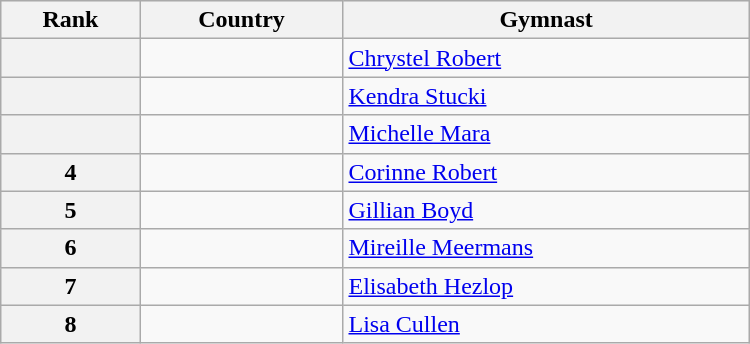<table class="wikitable" width=500>
<tr bgcolor="#efefef">
<th>Rank</th>
<th>Country</th>
<th>Gymnast</th>
</tr>
<tr>
<th></th>
<td></td>
<td><a href='#'>Chrystel Robert</a></td>
</tr>
<tr>
<th></th>
<td></td>
<td><a href='#'>Kendra Stucki</a></td>
</tr>
<tr>
<th></th>
<td></td>
<td><a href='#'>Michelle Mara</a></td>
</tr>
<tr>
<th>4</th>
<td></td>
<td><a href='#'>Corinne Robert</a></td>
</tr>
<tr>
<th>5</th>
<td></td>
<td><a href='#'>Gillian Boyd</a></td>
</tr>
<tr>
<th>6</th>
<td></td>
<td><a href='#'>Mireille Meermans</a></td>
</tr>
<tr>
<th>7</th>
<td></td>
<td><a href='#'>Elisabeth Hezlop</a></td>
</tr>
<tr>
<th>8</th>
<td></td>
<td><a href='#'>Lisa Cullen</a></td>
</tr>
</table>
